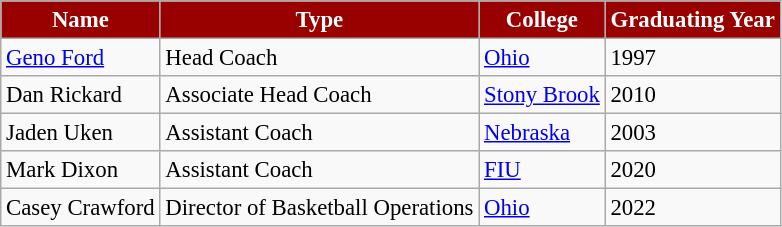<table class="wikitable" style="font-size: 95%;">
<tr>
<th style="background:#990000;color:white;">Name</th>
<th style="background:#990000;color:white;">Type</th>
<th style="background:#990000;color:white;">College</th>
<th style="background:#990000;color:white;">Graduating Year</th>
</tr>
<tr>
<td><a href='#'>Geno Ford</a></td>
<td>Head Coach</td>
<td><a href='#'>Ohio</a></td>
<td>1997</td>
</tr>
<tr>
<td>Dan Rickard</td>
<td>Associate Head Coach</td>
<td><a href='#'>Stony Brook</a></td>
<td>2010</td>
</tr>
<tr>
<td>Jaden Uken</td>
<td>Assistant Coach</td>
<td><a href='#'>Nebraska</a></td>
<td>2003</td>
</tr>
<tr>
<td>Mark Dixon</td>
<td>Assistant Coach</td>
<td><a href='#'>FIU</a></td>
<td>2020</td>
</tr>
<tr>
<td>Casey Crawford</td>
<td>Director of Basketball Operations</td>
<td><a href='#'>Ohio</a></td>
<td>2022</td>
</tr>
</table>
